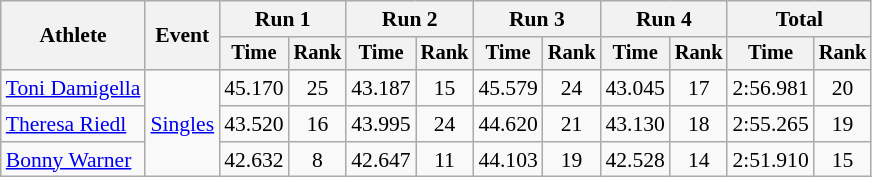<table class=wikitable style=font-size:90%;text-align:center>
<tr>
<th rowspan=2>Athlete</th>
<th rowspan=2>Event</th>
<th colspan=2>Run 1</th>
<th colspan=2>Run 2</th>
<th colspan=2>Run 3</th>
<th colspan=2>Run 4</th>
<th colspan=2>Total</th>
</tr>
<tr style=font-size:95%>
<th>Time</th>
<th>Rank</th>
<th>Time</th>
<th>Rank</th>
<th>Time</th>
<th>Rank</th>
<th>Time</th>
<th>Rank</th>
<th>Time</th>
<th>Rank</th>
</tr>
<tr>
<td align=left><a href='#'>Toni Damigella</a></td>
<td align=left rowspan=3><a href='#'>Singles</a></td>
<td>45.170</td>
<td>25</td>
<td>43.187</td>
<td>15</td>
<td>45.579</td>
<td>24</td>
<td>43.045</td>
<td>17</td>
<td>2:56.981</td>
<td>20</td>
</tr>
<tr>
<td align=left><a href='#'>Theresa Riedl</a></td>
<td>43.520</td>
<td>16</td>
<td>43.995</td>
<td>24</td>
<td>44.620</td>
<td>21</td>
<td>43.130</td>
<td>18</td>
<td>2:55.265</td>
<td>19</td>
</tr>
<tr>
<td align=left><a href='#'>Bonny Warner</a></td>
<td>42.632</td>
<td>8</td>
<td>42.647</td>
<td>11</td>
<td>44.103</td>
<td>19</td>
<td>42.528</td>
<td>14</td>
<td>2:51.910</td>
<td>15</td>
</tr>
</table>
